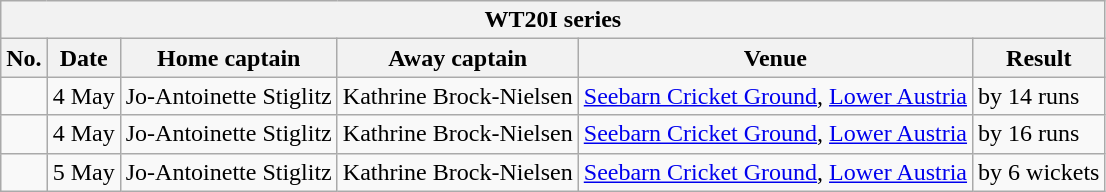<table class="wikitable">
<tr>
<th colspan="6">WT20I series</th>
</tr>
<tr>
<th>No.</th>
<th>Date</th>
<th>Home captain</th>
<th>Away captain</th>
<th>Venue</th>
<th>Result</th>
</tr>
<tr>
<td></td>
<td>4 May</td>
<td>Jo-Antoinette Stiglitz</td>
<td>Kathrine Brock-Nielsen</td>
<td><a href='#'>Seebarn Cricket Ground</a>, <a href='#'>Lower Austria</a></td>
<td> by 14 runs</td>
</tr>
<tr>
<td></td>
<td>4 May</td>
<td>Jo-Antoinette Stiglitz</td>
<td>Kathrine Brock-Nielsen</td>
<td><a href='#'>Seebarn Cricket Ground</a>, <a href='#'>Lower Austria</a></td>
<td> by 16 runs</td>
</tr>
<tr>
<td></td>
<td>5 May</td>
<td>Jo-Antoinette Stiglitz</td>
<td>Kathrine Brock-Nielsen</td>
<td><a href='#'>Seebarn Cricket Ground</a>, <a href='#'>Lower Austria</a></td>
<td> by 6 wickets</td>
</tr>
</table>
